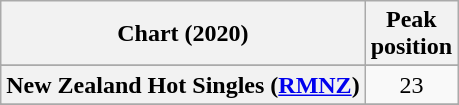<table class="wikitable sortable plainrowheaders" style="text-align:center">
<tr>
<th scope="col">Chart (2020)</th>
<th scope="col">Peak<br>position</th>
</tr>
<tr>
</tr>
<tr>
</tr>
<tr>
<th scope="row">New Zealand Hot Singles (<a href='#'>RMNZ</a>)</th>
<td>23</td>
</tr>
<tr>
</tr>
<tr>
</tr>
</table>
